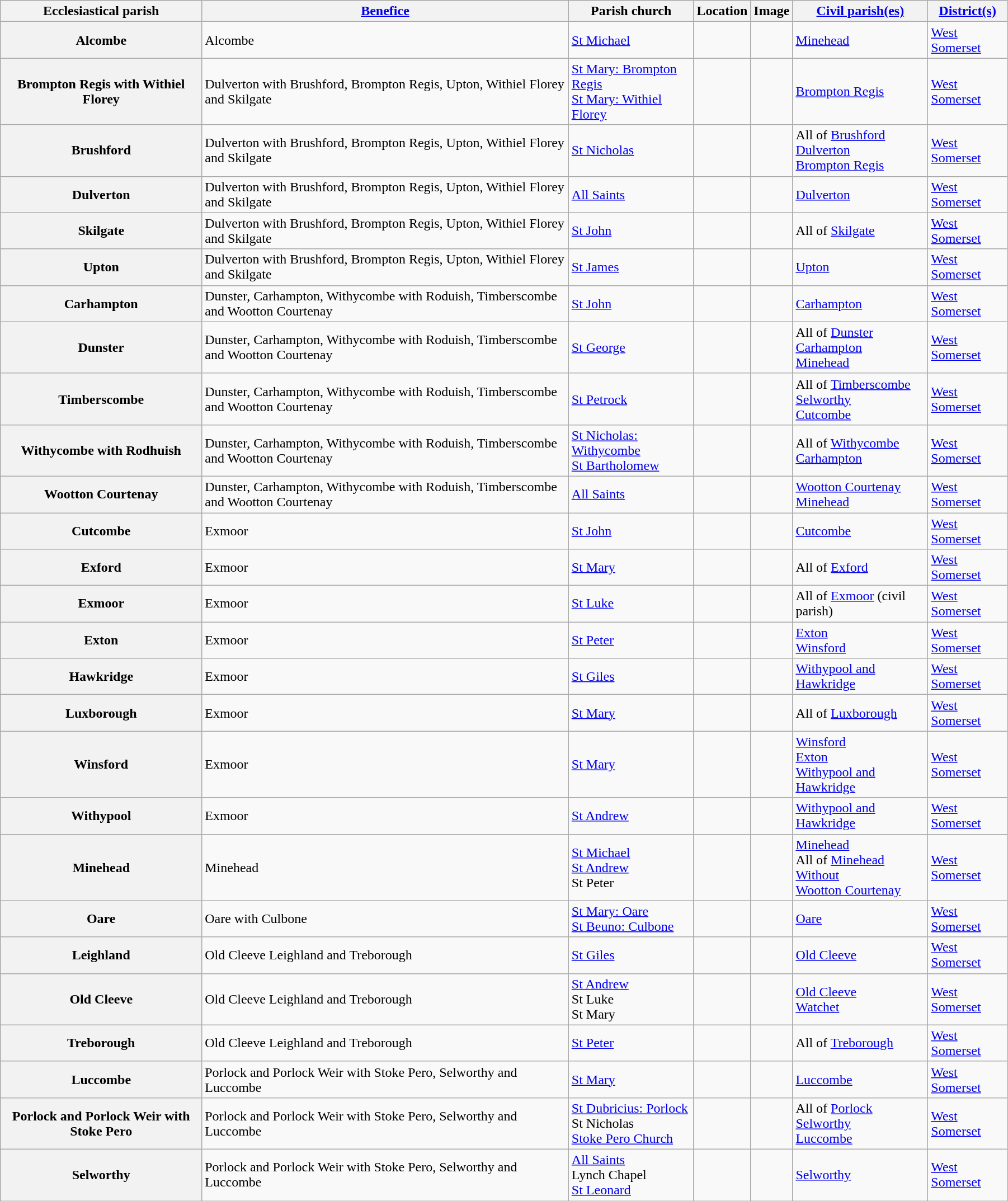<table class="wikitable sortable" style="width:95%;">
<tr>
<th scope="col">Ecclesiastical parish</th>
<th scope="col"><a href='#'>Benefice</a></th>
<th scope="col">Parish church</th>
<th scope="col">Location</th>
<th scope="col" class="unsortable">Image</th>
<th scope="col"><a href='#'>Civil parish(es)</a></th>
<th scope="col"><a href='#'>District(s)</a></th>
</tr>
<tr>
<th scope="row">Alcombe</th>
<td>Alcombe</td>
<td><a href='#'>St Michael</a></td>
<td><small></small></td>
<td></td>
<td><a href='#'>Minehead</a></td>
<td><a href='#'>West Somerset</a></td>
</tr>
<tr>
<th scope="row">Brompton Regis with Withiel Florey</th>
<td>Dulverton with Brushford, Brompton Regis, Upton, Withiel Florey and Skilgate</td>
<td><a href='#'>St Mary: Brompton Regis</a><br> <a href='#'>St Mary: Withiel Florey</a></td>
<td><small></small></td>
<td></td>
<td><a href='#'>Brompton Regis</a></td>
<td><a href='#'>West Somerset</a></td>
</tr>
<tr>
<th scope="row">Brushford</th>
<td>Dulverton with Brushford, Brompton Regis, Upton, Withiel Florey and Skilgate</td>
<td><a href='#'>St Nicholas</a></td>
<td><small></small></td>
<td></td>
<td>All of <a href='#'>Brushford</a><br> <a href='#'>Dulverton</a><br> <a href='#'>Brompton Regis</a></td>
<td><a href='#'>West Somerset</a></td>
</tr>
<tr>
<th scope="row">Dulverton</th>
<td>Dulverton with Brushford, Brompton Regis, Upton, Withiel Florey and Skilgate</td>
<td><a href='#'>All Saints</a></td>
<td><small></small></td>
<td></td>
<td><a href='#'>Dulverton</a></td>
<td><a href='#'>West Somerset</a></td>
</tr>
<tr>
<th scope="row">Skilgate</th>
<td>Dulverton with Brushford, Brompton Regis, Upton, Withiel Florey and Skilgate</td>
<td><a href='#'>St John</a></td>
<td><small></small></td>
<td></td>
<td>All of <a href='#'>Skilgate</a></td>
<td><a href='#'>West Somerset</a></td>
</tr>
<tr>
<th scope="row">Upton</th>
<td>Dulverton with Brushford, Brompton Regis, Upton, Withiel Florey and Skilgate</td>
<td><a href='#'>St James</a></td>
<td><small></small></td>
<td></td>
<td><a href='#'>Upton</a></td>
<td><a href='#'>West Somerset</a></td>
</tr>
<tr>
<th scope="row">Carhampton</th>
<td>Dunster, Carhampton, Withycombe with Roduish, Timberscombe and Wootton Courtenay</td>
<td><a href='#'>St John</a></td>
<td><small></small></td>
<td></td>
<td><a href='#'>Carhampton</a></td>
<td><a href='#'>West Somerset</a></td>
</tr>
<tr>
<th scope="row">Dunster</th>
<td>Dunster, Carhampton, Withycombe with Roduish, Timberscombe and Wootton Courtenay</td>
<td><a href='#'>St George</a></td>
<td><small></small></td>
<td></td>
<td>All of <a href='#'>Dunster</a><br> <a href='#'>Carhampton</a><br> <a href='#'>Minehead</a></td>
<td><a href='#'>West Somerset</a></td>
</tr>
<tr>
<th scope="row">Timberscombe</th>
<td>Dunster, Carhampton, Withycombe with Roduish, Timberscombe and Wootton Courtenay</td>
<td><a href='#'>St Petrock</a></td>
<td><small></small></td>
<td></td>
<td>All of <a href='#'>Timberscombe</a><br> <a href='#'>Selworthy</a><br> <a href='#'>Cutcombe</a></td>
<td><a href='#'>West Somerset</a></td>
</tr>
<tr>
<th scope="row">Withycombe with Rodhuish</th>
<td>Dunster, Carhampton, Withycombe with Roduish, Timberscombe and Wootton Courtenay</td>
<td><a href='#'>St Nicholas: Withycombe</a><br><a href='#'>St Bartholomew</a></td>
<td><small></small></td>
<td></td>
<td>All of <a href='#'>Withycombe</a><br><a href='#'>Carhampton</a></td>
<td><a href='#'>West Somerset</a></td>
</tr>
<tr>
<th scope="row">Wootton Courtenay</th>
<td>Dunster, Carhampton, Withycombe with Roduish, Timberscombe and Wootton Courtenay</td>
<td><a href='#'>All Saints</a></td>
<td><small></small></td>
<td></td>
<td><a href='#'>Wootton Courtenay</a><br><a href='#'>Minehead</a></td>
<td><a href='#'>West Somerset</a></td>
</tr>
<tr>
<th scope="row">Cutcombe</th>
<td>Exmoor</td>
<td><a href='#'>St John</a></td>
<td><small></small></td>
<td></td>
<td><a href='#'>Cutcombe</a></td>
<td><a href='#'>West Somerset</a></td>
</tr>
<tr>
<th scope="row">Exford</th>
<td>Exmoor</td>
<td><a href='#'>St Mary</a></td>
<td><small></small></td>
<td></td>
<td>All of <a href='#'>Exford</a></td>
<td><a href='#'>West Somerset</a></td>
</tr>
<tr>
<th scope="row">Exmoor</th>
<td>Exmoor</td>
<td><a href='#'>St Luke</a></td>
<td><small></small></td>
<td></td>
<td>All of <a href='#'>Exmoor</a> (civil parish)</td>
<td><a href='#'>West Somerset</a></td>
</tr>
<tr>
<th scope="row">Exton</th>
<td>Exmoor</td>
<td><a href='#'>St Peter</a></td>
<td><small></small></td>
<td></td>
<td><a href='#'>Exton</a><br> <a href='#'>Winsford</a></td>
<td><a href='#'>West Somerset</a></td>
</tr>
<tr>
<th scope="row">Hawkridge</th>
<td>Exmoor</td>
<td><a href='#'>St Giles</a></td>
<td><small></small></td>
<td></td>
<td><a href='#'>Withypool and Hawkridge</a></td>
<td><a href='#'>West Somerset</a></td>
</tr>
<tr>
<th scope="row">Luxborough</th>
<td>Exmoor</td>
<td><a href='#'>St Mary</a></td>
<td><small></small></td>
<td></td>
<td>All of <a href='#'>Luxborough</a></td>
<td><a href='#'>West Somerset</a></td>
</tr>
<tr>
<th scope="row">Winsford</th>
<td>Exmoor</td>
<td><a href='#'>St Mary</a></td>
<td><small></small></td>
<td></td>
<td><a href='#'>Winsford</a><br> <a href='#'>Exton</a><br> <a href='#'>Withypool and Hawkridge</a></td>
<td><a href='#'>West Somerset</a></td>
</tr>
<tr>
<th scope="row">Withypool</th>
<td>Exmoor</td>
<td><a href='#'>St Andrew</a></td>
<td><small></small></td>
<td></td>
<td><a href='#'>Withypool and Hawkridge</a></td>
<td><a href='#'>West Somerset</a></td>
</tr>
<tr>
<th scope="row">Minehead</th>
<td>Minehead</td>
<td><a href='#'>St Michael</a><br><a href='#'>St Andrew</a><br>St Peter</td>
<td><small></small></td>
<td></td>
<td><a href='#'>Minehead</a><br>All of <a href='#'>Minehead Without</a><br> <a href='#'>Wootton Courtenay</a></td>
<td><a href='#'>West Somerset</a></td>
</tr>
<tr>
<th scope="row">Oare</th>
<td>Oare with Culbone</td>
<td><a href='#'>St Mary: Oare</a><br> <a href='#'>St Beuno: Culbone</a></td>
<td><small></small></td>
<td></td>
<td><a href='#'>Oare</a></td>
<td><a href='#'>West Somerset</a></td>
</tr>
<tr>
<th scope="row">Leighland</th>
<td>Old Cleeve  Leighland and Treborough</td>
<td><a href='#'>St Giles</a></td>
<td><small></small></td>
<td></td>
<td><a href='#'>Old Cleeve</a></td>
<td><a href='#'>West Somerset</a></td>
</tr>
<tr>
<th scope="row">Old Cleeve</th>
<td>Old Cleeve  Leighland and Treborough</td>
<td><a href='#'>St Andrew</a><br>St Luke<br>St Mary</td>
<td><small></small></td>
<td></td>
<td><a href='#'>Old Cleeve</a><br> <a href='#'>Watchet</a></td>
<td><a href='#'>West Somerset</a></td>
</tr>
<tr>
<th scope="row">Treborough</th>
<td>Old Cleeve  Leighland and Treborough</td>
<td><a href='#'>St Peter</a></td>
<td><small></small></td>
<td></td>
<td>All of <a href='#'>Treborough</a></td>
<td><a href='#'>West Somerset</a></td>
</tr>
<tr>
<th scope="row">Luccombe</th>
<td>Porlock and Porlock Weir with Stoke Pero, Selworthy and Luccombe</td>
<td><a href='#'>St Mary</a></td>
<td><small></small></td>
<td></td>
<td><a href='#'>Luccombe</a></td>
<td><a href='#'>West Somerset</a></td>
</tr>
<tr>
<th scope="row">Porlock and Porlock Weir with Stoke Pero</th>
<td>Porlock and Porlock Weir with Stoke Pero, Selworthy and Luccombe</td>
<td><a href='#'>St Dubricius: Porlock</a><br>St Nicholas<br><a href='#'>Stoke Pero Church</a></td>
<td><small></small></td>
<td></td>
<td>All of <a href='#'>Porlock</a><br><a href='#'>Selworthy</a><br><a href='#'>Luccombe</a></td>
<td><a href='#'>West Somerset</a></td>
</tr>
<tr>
<th scope="row">Selworthy</th>
<td>Porlock and Porlock Weir with Stoke Pero, Selworthy and Luccombe</td>
<td><a href='#'>All Saints</a><br>Lynch Chapel<br><a href='#'>St Leonard</a></td>
<td><small></small></td>
<td></td>
<td><a href='#'>Selworthy</a></td>
<td><a href='#'>West Somerset</a></td>
</tr>
</table>
